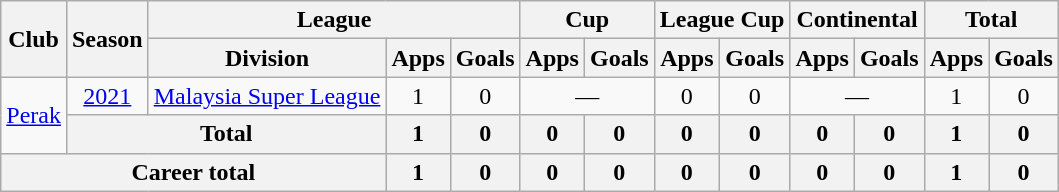<table class=wikitable style="text-align: center">
<tr>
<th rowspan=2>Club</th>
<th rowspan=2>Season</th>
<th colspan=3>League</th>
<th colspan=2>Cup</th>
<th colspan=2>League Cup</th>
<th colspan=2>Continental</th>
<th colspan=2>Total</th>
</tr>
<tr>
<th>Division</th>
<th>Apps</th>
<th>Goals</th>
<th>Apps</th>
<th>Goals</th>
<th>Apps</th>
<th>Goals</th>
<th>Apps</th>
<th>Goals</th>
<th>Apps</th>
<th>Goals</th>
</tr>
<tr>
<td rowspan="2"><a href='#'>Perak</a></td>
<td><a href='#'>2021</a></td>
<td><a href='#'>Malaysia Super League</a></td>
<td>1</td>
<td>0</td>
<td colspan="2">—</td>
<td>0</td>
<td>0</td>
<td colspan="2">—</td>
<td>1</td>
<td>0</td>
</tr>
<tr>
<th colspan=2>Total</th>
<th>1</th>
<th>0</th>
<th>0</th>
<th>0</th>
<th>0</th>
<th>0</th>
<th>0</th>
<th>0</th>
<th>1</th>
<th>0</th>
</tr>
<tr>
<th colspan=3>Career total</th>
<th>1</th>
<th>0</th>
<th>0</th>
<th>0</th>
<th>0</th>
<th>0</th>
<th>0</th>
<th>0</th>
<th>1</th>
<th>0</th>
</tr>
</table>
